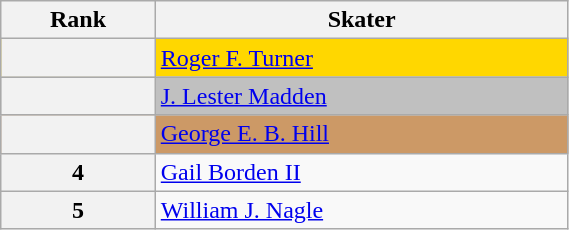<table class="wikitable unsortable" style="text-align:left; width:30%">
<tr>
<th scope="col">Rank</th>
<th scope="col">Skater</th>
</tr>
<tr bgcolor="gold">
<th scope="row"></th>
<td><a href='#'>Roger F. Turner</a></td>
</tr>
<tr bgcolor="silver">
<th scope="row"></th>
<td><a href='#'>J. Lester Madden</a></td>
</tr>
<tr bgcolor="cc9966">
<th scope="row"></th>
<td><a href='#'>George E. B. Hill</a></td>
</tr>
<tr>
<th scope="row">4</th>
<td><a href='#'>Gail Borden II</a></td>
</tr>
<tr>
<th scope="row">5</th>
<td><a href='#'>William J. Nagle</a></td>
</tr>
</table>
